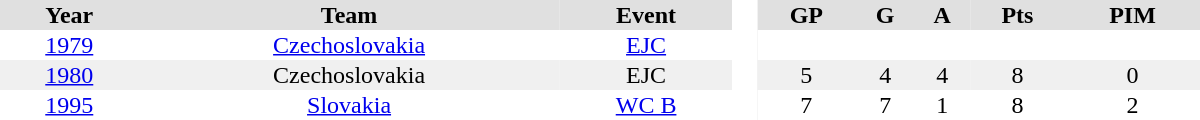<table border="0" cellpadding="1" cellspacing="0" style="text-align:center; width:50em">
<tr ALIGN="center" bgcolor="#e0e0e0">
<th>Year</th>
<th>Team</th>
<th>Event</th>
<th rowspan="99" bgcolor="#ffffff"> </th>
<th>GP</th>
<th>G</th>
<th>A</th>
<th>Pts</th>
<th>PIM</th>
</tr>
<tr>
<td><a href='#'>1979</a></td>
<td><a href='#'>Czechoslovakia</a></td>
<td><a href='#'>EJC</a></td>
<td></td>
<td></td>
<td></td>
<td></td>
<td></td>
</tr>
<tr bgcolor="#f0f0f0">
<td><a href='#'>1980</a></td>
<td>Czechoslovakia</td>
<td>EJC</td>
<td>5</td>
<td>4</td>
<td>4</td>
<td>8</td>
<td>0</td>
</tr>
<tr>
<td><a href='#'>1995</a></td>
<td><a href='#'>Slovakia</a></td>
<td><a href='#'>WC B</a></td>
<td>7</td>
<td>7</td>
<td>1</td>
<td>8</td>
<td>2</td>
</tr>
</table>
